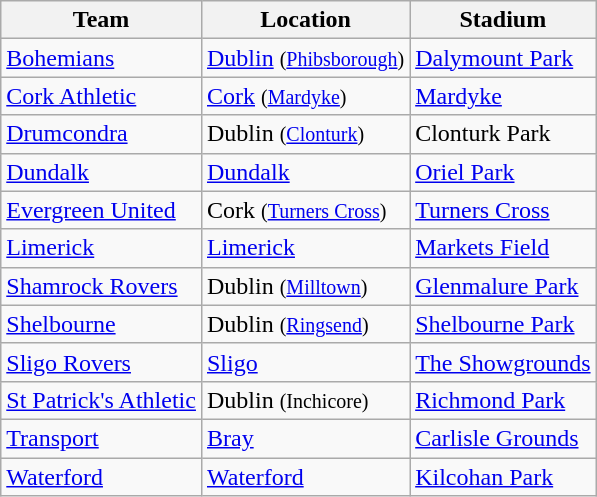<table class="wikitable sortable">
<tr>
<th>Team</th>
<th>Location</th>
<th>Stadium</th>
</tr>
<tr>
<td><a href='#'>Bohemians</a></td>
<td><a href='#'>Dublin</a> <small>(<a href='#'>Phibsborough</a>)</small></td>
<td><a href='#'>Dalymount Park</a></td>
</tr>
<tr>
<td><a href='#'>Cork Athletic</a></td>
<td><a href='#'>Cork</a> <small>(<a href='#'>Mardyke</a>)</small></td>
<td><a href='#'>Mardyke</a></td>
</tr>
<tr>
<td><a href='#'>Drumcondra</a></td>
<td>Dublin <small>(<a href='#'>Clonturk</a>)</small></td>
<td>Clonturk Park</td>
</tr>
<tr>
<td><a href='#'>Dundalk</a></td>
<td><a href='#'>Dundalk</a></td>
<td><a href='#'>Oriel Park</a></td>
</tr>
<tr>
<td><a href='#'>Evergreen United</a></td>
<td>Cork <small>(<a href='#'>Turners Cross</a>)</small></td>
<td><a href='#'>Turners Cross</a></td>
</tr>
<tr>
<td><a href='#'>Limerick</a></td>
<td><a href='#'>Limerick</a></td>
<td><a href='#'>Markets Field</a></td>
</tr>
<tr>
<td><a href='#'>Shamrock Rovers</a></td>
<td>Dublin <small>(<a href='#'>Milltown</a>)</small></td>
<td><a href='#'>Glenmalure Park</a></td>
</tr>
<tr>
<td><a href='#'>Shelbourne</a></td>
<td>Dublin <small>(<a href='#'>Ringsend</a>)</small></td>
<td><a href='#'>Shelbourne Park</a></td>
</tr>
<tr>
<td><a href='#'>Sligo Rovers</a></td>
<td><a href='#'>Sligo</a></td>
<td><a href='#'>The Showgrounds</a></td>
</tr>
<tr>
<td><a href='#'>St Patrick's Athletic</a></td>
<td>Dublin <small>(Inchicore)</small></td>
<td><a href='#'>Richmond Park</a></td>
</tr>
<tr>
<td><a href='#'>Transport</a></td>
<td><a href='#'>Bray</a></td>
<td><a href='#'>Carlisle Grounds</a></td>
</tr>
<tr>
<td><a href='#'>Waterford</a></td>
<td><a href='#'>Waterford</a></td>
<td><a href='#'>Kilcohan Park</a></td>
</tr>
</table>
